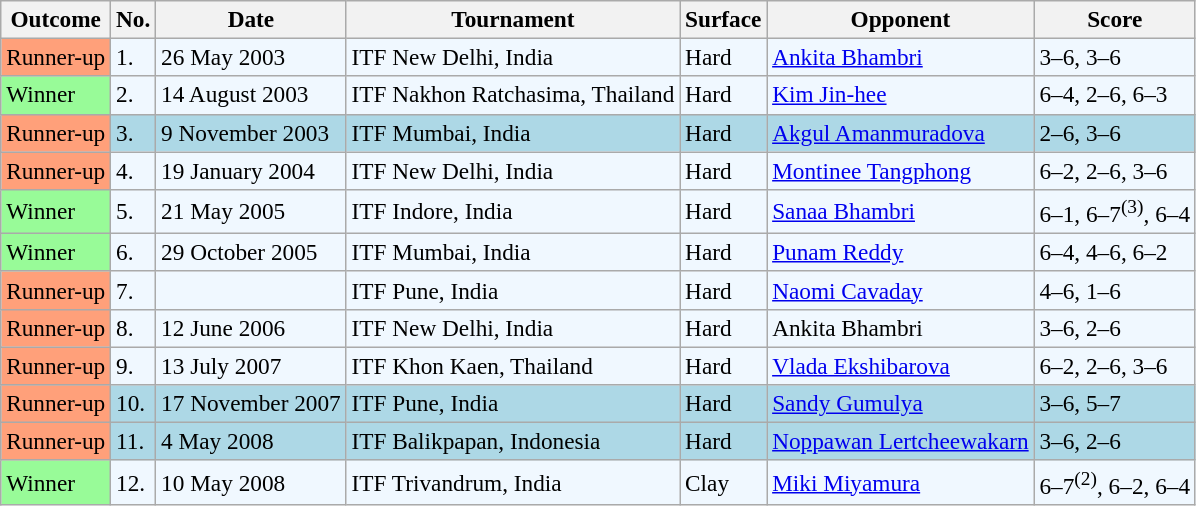<table class="sortable wikitable" style=font-size:97%>
<tr>
<th>Outcome</th>
<th>No.</th>
<th>Date</th>
<th>Tournament</th>
<th>Surface</th>
<th>Opponent</th>
<th class="unsortable">Score</th>
</tr>
<tr style="background:#f0f8ff;">
<td bgcolor="FFA07A">Runner-up</td>
<td>1.</td>
<td>26 May 2003</td>
<td>ITF New Delhi, India</td>
<td>Hard</td>
<td>  <a href='#'>Ankita Bhambri</a></td>
<td>3–6, 3–6</td>
</tr>
<tr style="background:#f0f8ff;">
<td bgcolor="98FB98">Winner</td>
<td>2.</td>
<td>14 August 2003</td>
<td>ITF Nakhon Ratchasima, Thailand</td>
<td>Hard</td>
<td> <a href='#'>Kim Jin-hee</a></td>
<td>6–4, 2–6, 6–3</td>
</tr>
<tr style="background:lightblue;">
<td bgcolor="FFA07A">Runner-up</td>
<td>3.</td>
<td>9 November 2003</td>
<td>ITF Mumbai, India</td>
<td>Hard</td>
<td> <a href='#'>Akgul Amanmuradova</a></td>
<td>2–6, 3–6</td>
</tr>
<tr style="background:#f0f8ff;">
<td bgcolor="FFA07A">Runner-up</td>
<td>4.</td>
<td>19 January 2004</td>
<td>ITF New Delhi, India</td>
<td>Hard</td>
<td> <a href='#'>Montinee Tangphong</a></td>
<td>6–2, 2–6, 3–6</td>
</tr>
<tr style="background:#f0f8ff;">
<td bgcolor="98FB98">Winner</td>
<td>5.</td>
<td>21 May 2005</td>
<td>ITF Indore, India</td>
<td>Hard</td>
<td> <a href='#'>Sanaa Bhambri</a></td>
<td>6–1, 6–7<sup>(3)</sup>, 6–4</td>
</tr>
<tr style="background:#f0f8ff;">
<td bgcolor="98FB98">Winner</td>
<td>6.</td>
<td>29 October 2005</td>
<td>ITF Mumbai, India</td>
<td>Hard</td>
<td> <a href='#'>Punam Reddy</a></td>
<td>6–4, 4–6, 6–2</td>
</tr>
<tr style="background:#f0f8ff;">
<td bgcolor="FFA07A">Runner-up</td>
<td>7.</td>
<td></td>
<td>ITF Pune, India</td>
<td>Hard</td>
<td> <a href='#'>Naomi Cavaday</a></td>
<td>4–6, 1–6</td>
</tr>
<tr style="background:#f0f8ff;">
<td bgcolor="FFA07A">Runner-up</td>
<td>8.</td>
<td>12 June 2006</td>
<td>ITF New Delhi, India</td>
<td>Hard</td>
<td> Ankita Bhambri</td>
<td>3–6, 2–6</td>
</tr>
<tr style="background:#f0f8ff;">
<td bgcolor="FFA07A">Runner-up</td>
<td>9.</td>
<td>13 July 2007</td>
<td>ITF Khon Kaen, Thailand</td>
<td>Hard</td>
<td> <a href='#'>Vlada Ekshibarova</a></td>
<td>6–2, 2–6, 3–6</td>
</tr>
<tr style="background:lightblue;">
<td bgcolor="FFA07A">Runner-up</td>
<td>10.</td>
<td>17 November 2007</td>
<td>ITF Pune, India</td>
<td>Hard</td>
<td> <a href='#'>Sandy Gumulya</a></td>
<td>3–6, 5–7</td>
</tr>
<tr style="background:lightblue;">
<td bgcolor="FFA07A">Runner-up</td>
<td>11.</td>
<td>4 May 2008</td>
<td>ITF Balikpapan, Indonesia</td>
<td>Hard</td>
<td> <a href='#'>Noppawan Lertcheewakarn</a></td>
<td>3–6, 2–6</td>
</tr>
<tr style="background:#f0f8ff;">
<td bgcolor="98FB98">Winner</td>
<td>12.</td>
<td>10 May 2008</td>
<td>ITF Trivandrum, India</td>
<td>Clay</td>
<td> <a href='#'>Miki Miyamura</a></td>
<td>6–7<sup>(2)</sup>, 6–2,  6–4</td>
</tr>
</table>
